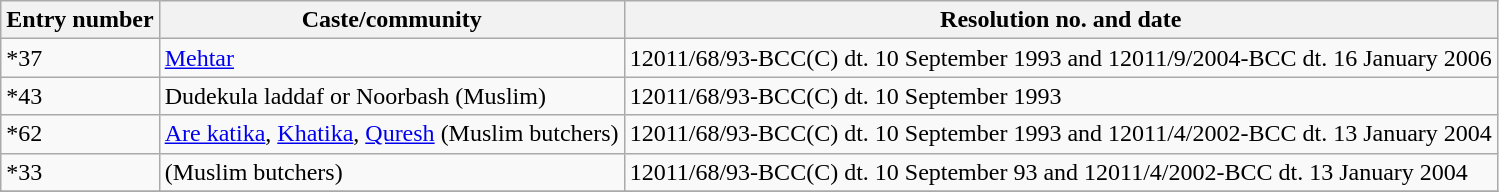<table class="wikitable">
<tr>
<th>Entry number</th>
<th>Caste/community</th>
<th>Resolution no. and date</th>
</tr>
<tr>
<td>*37</td>
<td><a href='#'>Mehtar</a></td>
<td>12011/68/93-BCC(C) dt. 10 September 1993 and 12011/9/2004-BCC dt. 16 January 2006</td>
</tr>
<tr>
<td>*43</td>
<td>Dudekula laddaf or Noorbash (Muslim)</td>
<td>12011/68/93-BCC(C) dt. 10 September 1993</td>
</tr>
<tr>
<td>*62</td>
<td><a href='#'>Are katika</a>, <a href='#'>Khatika</a>, <a href='#'>Quresh</a> (Muslim butchers)</td>
<td>12011/68/93-BCC(C) dt. 10 September 1993 and 12011/4/2002-BCC dt. 13 January 2004</td>
</tr>
<tr>
<td>*33</td>
<td>(Muslim butchers)</td>
<td>12011/68/93-BCC(C) dt. 10 September 93 and 12011/4/2002-BCC dt. 13 January 2004</td>
</tr>
<tr>
</tr>
</table>
